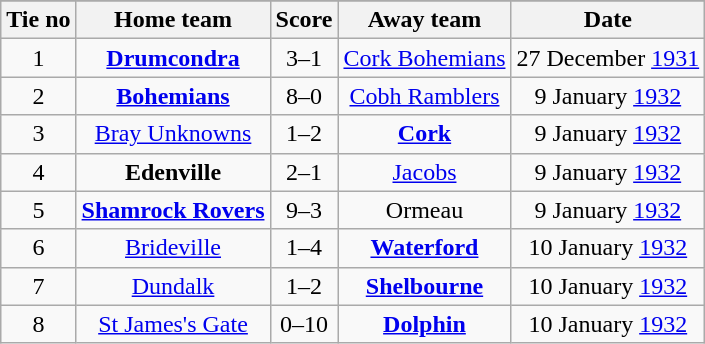<table class="wikitable" style="text-align: center">
<tr>
</tr>
<tr>
<th>Tie no</th>
<th>Home team</th>
<th>Score</th>
<th>Away team</th>
<th>Date</th>
</tr>
<tr>
<td>1</td>
<td><strong><a href='#'>Drumcondra</a></strong></td>
<td>3–1</td>
<td><a href='#'>Cork Bohemians</a></td>
<td>27 December <a href='#'>1931</a></td>
</tr>
<tr>
<td>2</td>
<td><strong><a href='#'>Bohemians</a></strong></td>
<td>8–0</td>
<td><a href='#'>Cobh Ramblers</a></td>
<td>9 January <a href='#'>1932</a></td>
</tr>
<tr>
<td>3</td>
<td><a href='#'>Bray Unknowns</a></td>
<td>1–2</td>
<td><strong><a href='#'>Cork</a></strong></td>
<td>9 January <a href='#'>1932</a></td>
</tr>
<tr>
<td>4</td>
<td><strong>Edenville</strong></td>
<td>2–1</td>
<td><a href='#'>Jacobs</a></td>
<td>9 January <a href='#'>1932</a></td>
</tr>
<tr>
<td>5</td>
<td><strong><a href='#'>Shamrock Rovers</a></strong></td>
<td>9–3</td>
<td>Ormeau</td>
<td>9 January <a href='#'>1932</a></td>
</tr>
<tr>
<td>6</td>
<td><a href='#'>Brideville</a></td>
<td>1–4</td>
<td><strong><a href='#'>Waterford</a></strong></td>
<td>10 January <a href='#'>1932</a></td>
</tr>
<tr>
<td>7</td>
<td><a href='#'>Dundalk</a></td>
<td>1–2</td>
<td><strong><a href='#'>Shelbourne</a></strong></td>
<td>10 January <a href='#'>1932</a></td>
</tr>
<tr>
<td>8</td>
<td><a href='#'>St James's Gate</a></td>
<td>0–10</td>
<td><strong><a href='#'>Dolphin</a></strong></td>
<td>10 January <a href='#'>1932</a></td>
</tr>
</table>
